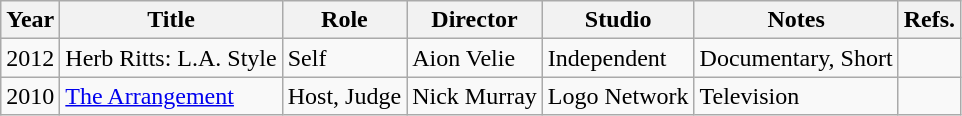<table class="wikitable">
<tr>
<th>Year</th>
<th>Title</th>
<th>Role</th>
<th>Director</th>
<th>Studio</th>
<th>Notes</th>
<th>Refs.</th>
</tr>
<tr>
<td>2012</td>
<td>Herb Ritts: L.A. Style</td>
<td>Self</td>
<td>Aion Velie</td>
<td>Independent</td>
<td>Documentary, Short</td>
<td></td>
</tr>
<tr>
<td>2010</td>
<td><a href='#'>The Arrangement</a></td>
<td>Host, Judge</td>
<td>Nick Murray</td>
<td>Logo Network</td>
<td>Television</td>
<td></td>
</tr>
</table>
